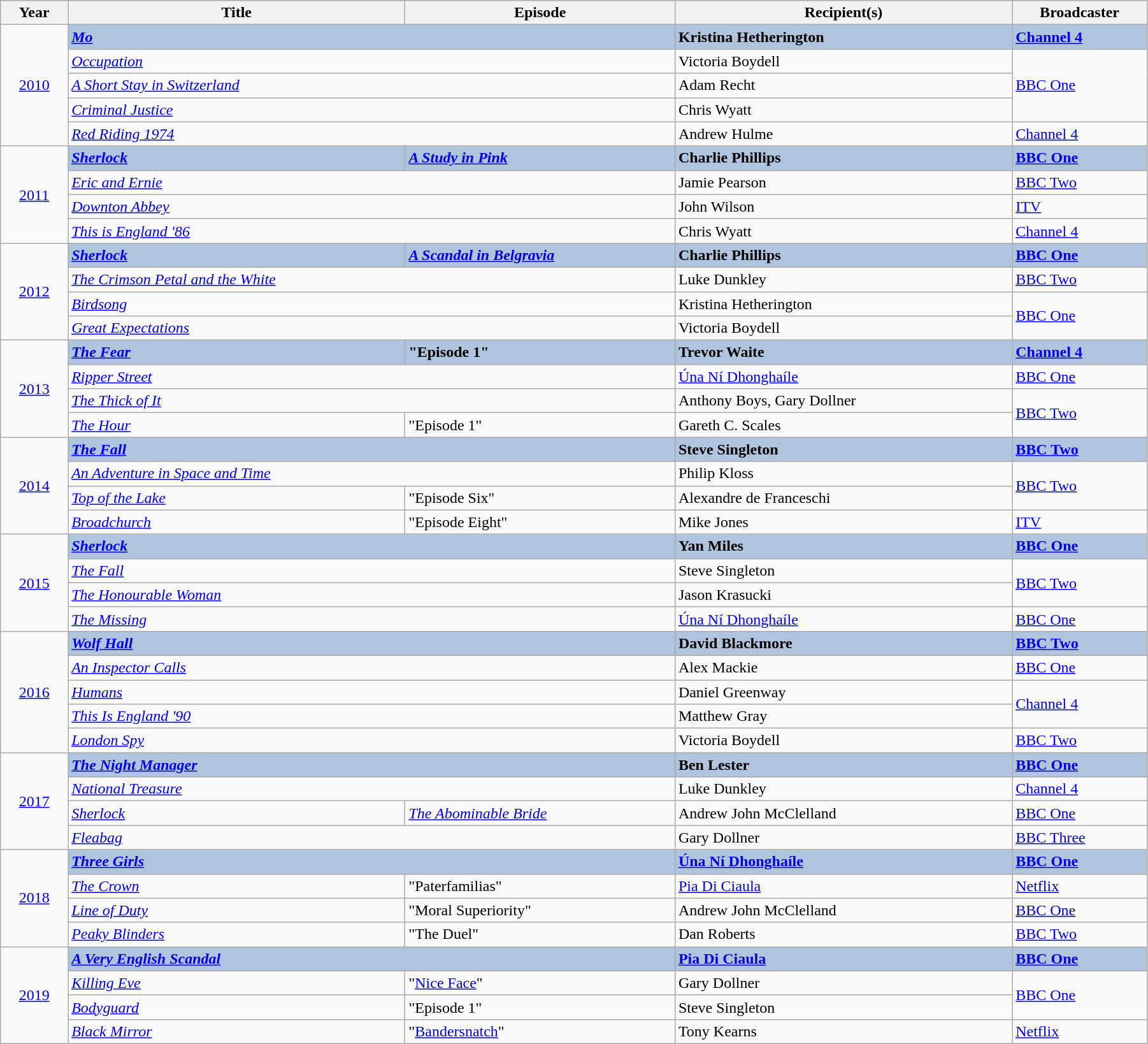<table class="wikitable" width="95%">
<tr>
<th width=5%>Year</th>
<th width=25%>Title</th>
<th width=20%>Episode</th>
<th width=25%><strong>Recipient(s)</strong></th>
<th width=10%><strong>Broadcaster</strong></th>
</tr>
<tr>
<td rowspan="5" style="text-align:center;"><a href='#'>2010</a></td>
<td colspan="2"  style="background:#B0C4DE;"><strong><em><a href='#'>Mo</a></em></strong></td>
<td style="background:#B0C4DE;"><strong>Kristina Hetherington</strong></td>
<td style="background:#B0C4DE;"><strong><a href='#'>Channel 4</a></strong></td>
</tr>
<tr>
<td colspan="2"><em><a href='#'>Occupation</a></em></td>
<td>Victoria Boydell</td>
<td rowspan="3"><a href='#'>BBC One</a></td>
</tr>
<tr>
<td colspan="2"><em><a href='#'>A Short Stay in Switzerland</a></em></td>
<td>Adam Recht</td>
</tr>
<tr>
<td colspan="2"><em><a href='#'>Criminal Justice</a></em></td>
<td>Chris Wyatt</td>
</tr>
<tr>
<td colspan="2"><em><a href='#'>Red Riding 1974</a></em></td>
<td>Andrew Hulme</td>
<td><a href='#'>Channel 4</a></td>
</tr>
<tr>
<td rowspan="4" style="text-align:center;"><a href='#'>2011</a></td>
<td style="background:#B0C4DE;"><strong><em><a href='#'>Sherlock</a></em></strong></td>
<td style="background:#B0C4DE;"><strong><em><a href='#'>A Study in Pink</a></em></strong></td>
<td style="background:#B0C4DE;"><strong>Charlie Phillips</strong></td>
<td style="background:#B0C4DE;"><strong><a href='#'>BBC One</a></strong></td>
</tr>
<tr>
<td colspan="2"><em><a href='#'>Eric and Ernie</a></em></td>
<td>Jamie Pearson</td>
<td><a href='#'>BBC Two</a></td>
</tr>
<tr>
<td colspan="2"><em><a href='#'>Downton Abbey</a></em></td>
<td>John Wilson</td>
<td><a href='#'>ITV</a></td>
</tr>
<tr>
<td colspan="2"><em><a href='#'>This is England '86</a></em></td>
<td>Chris Wyatt</td>
<td><a href='#'>Channel 4</a></td>
</tr>
<tr>
<td rowspan="4" style="text-align:center;"><a href='#'>2012</a></td>
<td style="background:#B0C4DE;"><strong><em><a href='#'>Sherlock</a></em></strong></td>
<td style="background:#B0C4DE;"><strong><em><a href='#'>A Scandal in Belgravia</a></em></strong></td>
<td style="background:#B0C4DE;"><strong>Charlie Phillips</strong></td>
<td style="background:#B0C4DE;"><strong><a href='#'>BBC One</a></strong></td>
</tr>
<tr>
<td colspan="2"><em><a href='#'>The Crimson Petal and the White</a></em></td>
<td>Luke Dunkley</td>
<td><a href='#'>BBC Two</a></td>
</tr>
<tr>
<td colspan="2"><em><a href='#'>Birdsong</a></em></td>
<td>Kristina Hetherington</td>
<td rowspan="2"><a href='#'>BBC One</a></td>
</tr>
<tr>
<td colspan="2"><em><a href='#'>Great Expectations</a></em></td>
<td>Victoria Boydell</td>
</tr>
<tr>
<td rowspan="4" style="text-align:center;"><a href='#'>2013</a></td>
<td style="background:#B0C4DE;"><strong><em><a href='#'>The Fear</a></em></strong></td>
<td style="background:#B0C4DE;"><strong>"Episode 1"</strong></td>
<td style="background:#B0C4DE;"><strong>Trevor Waite</strong></td>
<td style="background:#B0C4DE;"><strong><a href='#'>Channel 4</a></strong></td>
</tr>
<tr>
<td colspan="2"><em><a href='#'>Ripper Street</a></em></td>
<td><a href='#'>Úna Ní Dhonghaíle</a></td>
<td><a href='#'>BBC One</a></td>
</tr>
<tr>
<td colspan="2"><em><a href='#'>The Thick of It</a></em></td>
<td>Anthony Boys, Gary Dollner</td>
<td rowspan="2"><a href='#'>BBC Two</a></td>
</tr>
<tr>
<td><em><a href='#'>The Hour</a></em></td>
<td>"Episode 1"</td>
<td>Gareth C. Scales</td>
</tr>
<tr>
<td rowspan="4" style="text-align:center;"><a href='#'>2014</a></td>
<td colspan="2" style="background:#B0C4DE;"><strong><em><a href='#'>The Fall</a></em></strong></td>
<td style="background:#B0C4DE;"><strong>Steve Singleton</strong></td>
<td style="background:#B0C4DE;"><strong><a href='#'>BBC Two</a></strong></td>
</tr>
<tr>
<td colspan="2"><em><a href='#'>An Adventure in Space and Time</a></em></td>
<td>Philip Kloss</td>
<td rowspan="2"><a href='#'>BBC Two</a></td>
</tr>
<tr>
<td><em><a href='#'>Top of the Lake</a></em></td>
<td>"Episode Six"</td>
<td>Alexandre de Franceschi</td>
</tr>
<tr>
<td><em><a href='#'>Broadchurch</a></em></td>
<td>"Episode Eight"</td>
<td>Mike Jones</td>
<td><a href='#'>ITV</a></td>
</tr>
<tr>
<td rowspan="4" style="text-align:center;"><a href='#'>2015</a></td>
<td colspan="2" style="background:#B0C4DE;"><strong><em><a href='#'>Sherlock</a></em></strong></td>
<td style="background:#B0C4DE;"><strong>Yan Miles</strong></td>
<td style="background:#B0C4DE;"><strong><a href='#'>BBC One</a></strong></td>
</tr>
<tr>
<td colspan="2"><em><a href='#'>The Fall</a></em></td>
<td>Steve Singleton</td>
<td rowspan="2"><a href='#'>BBC Two</a></td>
</tr>
<tr>
<td colspan="2"><em><a href='#'>The Honourable Woman</a></em></td>
<td>Jason Krasucki</td>
</tr>
<tr>
<td colspan="2"><em><a href='#'>The Missing</a></em></td>
<td><a href='#'>Úna Ní Dhonghaíle</a></td>
<td><a href='#'>BBC One</a></td>
</tr>
<tr>
<td rowspan="5" style="text-align:center;"><a href='#'>2016</a></td>
<td colspan="2" style="background:#B0C4DE;"><strong><em><a href='#'>Wolf Hall</a></em></strong></td>
<td style="background:#B0C4DE;"><strong>David Blackmore</strong></td>
<td style="background:#B0C4DE;"><strong><a href='#'>BBC Two</a></strong></td>
</tr>
<tr>
<td colspan="2"><em><a href='#'>An Inspector Calls</a></em></td>
<td>Alex Mackie</td>
<td><a href='#'>BBC One</a></td>
</tr>
<tr>
<td colspan="2"><em><a href='#'>Humans</a></em></td>
<td>Daniel Greenway</td>
<td rowspan="2"><a href='#'>Channel 4</a></td>
</tr>
<tr>
<td colspan="2"><em><a href='#'>This Is England '90</a></em></td>
<td>Matthew Gray</td>
</tr>
<tr>
<td colspan="2"><em><a href='#'>London Spy</a></em></td>
<td>Victoria Boydell</td>
<td><a href='#'>BBC Two</a></td>
</tr>
<tr>
<td rowspan="4" style="text-align:center;"><a href='#'>2017</a><br></td>
<td colspan="2" style="background:#B0C4DE;"><strong><em><a href='#'>The Night Manager</a></em></strong></td>
<td style="background:#B0C4DE;"><strong>Ben Lester</strong></td>
<td style="background:#B0C4DE;"><strong><a href='#'>BBC One</a></strong></td>
</tr>
<tr>
<td colspan="2"><em><a href='#'>National Treasure</a></em></td>
<td>Luke Dunkley</td>
<td><a href='#'>Channel 4</a></td>
</tr>
<tr>
<td><em><a href='#'>Sherlock</a></em></td>
<td><em><a href='#'>The Abominable Bride</a></em></td>
<td>Andrew John McClelland</td>
<td><a href='#'>BBC One</a></td>
</tr>
<tr>
<td colspan="2"><em><a href='#'>Fleabag</a></em></td>
<td>Gary Dollner</td>
<td><a href='#'>BBC Three</a></td>
</tr>
<tr>
<td rowspan="4" style="text-align:center;"><a href='#'>2018</a><br></td>
<td colspan="2" style="background:#B0C4DE;"><strong><em><a href='#'>Three Girls</a></em></strong></td>
<td style="background:#B0C4DE;"><strong><a href='#'>Úna Ní Dhonghaíle</a></strong></td>
<td style="background:#B0C4DE;"><strong><a href='#'>BBC One</a></strong></td>
</tr>
<tr>
<td><em><a href='#'>The Crown</a></em></td>
<td>"Paterfamilias"</td>
<td><a href='#'>Pia Di Ciaula</a></td>
<td><a href='#'>Netflix</a></td>
</tr>
<tr>
<td><em><a href='#'>Line of Duty</a></em></td>
<td>"Moral Superiority"</td>
<td>Andrew John McClelland</td>
<td><a href='#'>BBC One</a></td>
</tr>
<tr>
<td><em><a href='#'>Peaky Blinders</a></em></td>
<td>"The Duel"</td>
<td>Dan Roberts</td>
<td><a href='#'>BBC Two</a></td>
</tr>
<tr>
<td rowspan="4" style="text-align:center;"><a href='#'>2019</a><br></td>
<td colspan="2" style="background:#B0C4DE;"><strong><em><a href='#'>A Very English Scandal</a></em></strong></td>
<td style="background:#B0C4DE;"><strong><a href='#'>Pia Di Ciaula</a></strong></td>
<td style="background:#B0C4DE;"><strong><a href='#'>BBC One</a></strong></td>
</tr>
<tr>
<td><em><a href='#'>Killing Eve</a></em></td>
<td>"<a href='#'>Nice Face</a>"</td>
<td>Gary Dollner</td>
<td rowspan="2"><a href='#'>BBC One</a></td>
</tr>
<tr>
<td><em><a href='#'>Bodyguard</a></em></td>
<td>"Episode 1"</td>
<td>Steve Singleton</td>
</tr>
<tr>
<td><em><a href='#'>Black Mirror</a></em></td>
<td>"<a href='#'>Bandersnatch</a>"</td>
<td>Tony Kearns</td>
<td><a href='#'>Netflix</a></td>
</tr>
</table>
